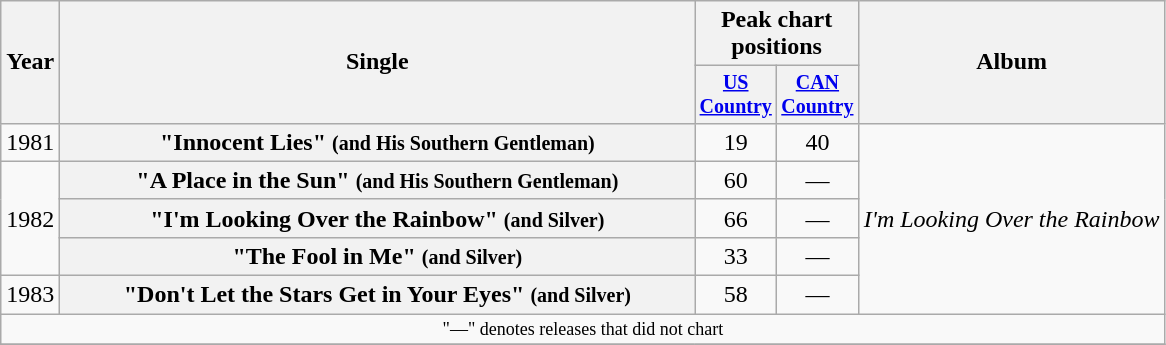<table class="wikitable plainrowheaders" style="text-align:center;">
<tr>
<th rowspan="2">Year</th>
<th rowspan="2" style="width:26em;">Single</th>
<th colspan="2">Peak chart<br>positions</th>
<th rowspan="2">Album</th>
</tr>
<tr style="font-size:smaller;">
<th width="45"><a href='#'>US Country</a><br></th>
<th width="45"><a href='#'>CAN Country</a><br></th>
</tr>
<tr>
<td>1981</td>
<th scope="row">"Innocent Lies" <small>(and His Southern Gentleman)</small></th>
<td>19</td>
<td>40</td>
<td align="left" rowspan="5"><em>I'm Looking Over the Rainbow</em></td>
</tr>
<tr>
<td rowspan="3">1982</td>
<th scope="row">"A Place in the Sun" <small>(and His Southern Gentleman)</small></th>
<td>60</td>
<td>—</td>
</tr>
<tr>
<th scope="row">"I'm Looking Over the Rainbow" <small>(and Silver)</small></th>
<td>66</td>
<td>—</td>
</tr>
<tr>
<th scope="row">"The Fool in Me" <small>(and Silver)</small></th>
<td>33</td>
<td>—</td>
</tr>
<tr>
<td>1983</td>
<th scope="row">"Don't Let the Stars Get in Your Eyes" <small>(and Silver)</small></th>
<td>58</td>
<td>—</td>
</tr>
<tr>
<td colspan="5" style="font-size: 9pt">"—" denotes releases that did not chart</td>
</tr>
<tr>
</tr>
</table>
